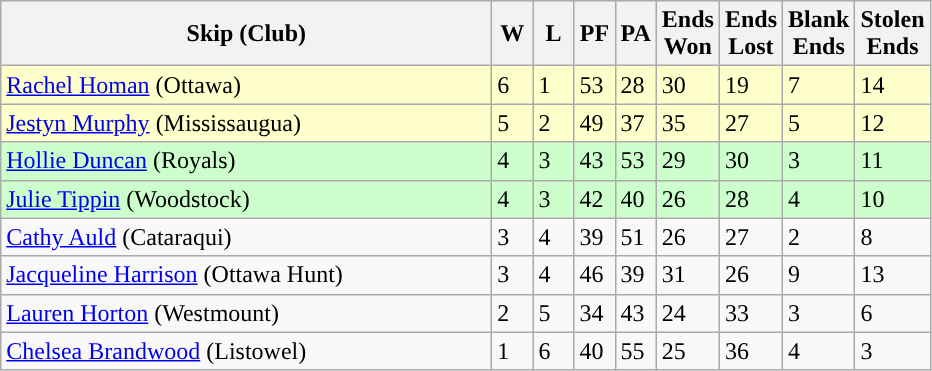<table class="wikitable">
<tr>
<th bgcolor="#efefef" width="320">Skip (Club)</th>
<th bgcolor="#efefef" width="20">W</th>
<th bgcolor="#efefef" width="20">L</th>
<th bgcolor="#efefef" width="20">PF</th>
<th bgcolor="#efefef" width="20">PA</th>
<th bgcolor="#efefef" width="20">Ends <br> Won</th>
<th bgcolor="#efefef" width="20">Ends <br> Lost</th>
<th bgcolor="#efefef" width="20">Blank <br> Ends</th>
<th bgcolor="#efefef" width="20">Stolen <br> Ends<br></th>
</tr>
<tr style="background:#ffffcc;">
<td><a href='#'>Rachel Homan</a> (Ottawa)</td>
<td>6</td>
<td>1</td>
<td>53</td>
<td>28</td>
<td>30</td>
<td>19</td>
<td>7</td>
<td>14</td>
</tr>
<tr bgcolor=#ffffcc>
<td><a href='#'>Jestyn Murphy</a> (Mississaugua)</td>
<td>5</td>
<td>2</td>
<td>49</td>
<td>37</td>
<td>35</td>
<td>27</td>
<td>5</td>
<td>12</td>
</tr>
<tr bgcolor=#ccffcc>
<td><a href='#'>Hollie Duncan</a> (Royals)</td>
<td>4</td>
<td>3</td>
<td>43</td>
<td>53</td>
<td>29</td>
<td>30</td>
<td>3</td>
<td>11</td>
</tr>
<tr bgcolor=#ccffcc>
<td><a href='#'>Julie Tippin</a> (Woodstock)</td>
<td>4</td>
<td>3</td>
<td>42</td>
<td>40</td>
<td>26</td>
<td>28</td>
<td>4</td>
<td>10</td>
</tr>
<tr>
<td><a href='#'>Cathy Auld</a> (Cataraqui)</td>
<td>3</td>
<td>4</td>
<td>39</td>
<td>51</td>
<td>26</td>
<td>27</td>
<td>2</td>
<td>8</td>
</tr>
<tr>
<td><a href='#'>Jacqueline Harrison</a> (Ottawa Hunt)</td>
<td>3</td>
<td>4</td>
<td>46</td>
<td>39</td>
<td>31</td>
<td>26</td>
<td>9</td>
<td>13</td>
</tr>
<tr>
<td><a href='#'>Lauren Horton</a> (Westmount)</td>
<td>2</td>
<td>5</td>
<td>34</td>
<td>43</td>
<td>24</td>
<td>33</td>
<td>3</td>
<td>6</td>
</tr>
<tr>
<td><a href='#'>Chelsea Brandwood</a> (Listowel)</td>
<td>1</td>
<td>6</td>
<td>40</td>
<td>55</td>
<td>25</td>
<td>36</td>
<td>4</td>
<td>3<br></td>
</tr>
</table>
